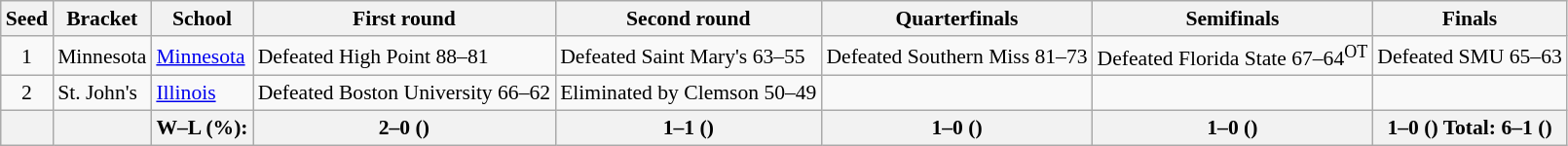<table class="sortable wikitable" style="white-space:nowrap; font-size:90%;">
<tr>
<th>Seed</th>
<th>Bracket</th>
<th>School</th>
<th>First round</th>
<th>Second round</th>
<th>Quarterfinals</th>
<th>Semifinals</th>
<th>Finals</th>
</tr>
<tr>
<td align=center>1</td>
<td>Minnesota</td>
<td><a href='#'>Minnesota</a></td>
<td>Defeated High Point 88–81</td>
<td>Defeated Saint Mary's 63–55</td>
<td>Defeated Southern Miss 81–73</td>
<td>Defeated Florida State 67–64<sup>OT</sup></td>
<td>Defeated SMU 65–63</td>
</tr>
<tr>
<td align=center>2</td>
<td>St. John's</td>
<td><a href='#'>Illinois</a></td>
<td>Defeated Boston University 66–62</td>
<td>Eliminated by Clemson 50–49</td>
<td></td>
<td></td>
<td></td>
</tr>
<tr>
<th></th>
<th></th>
<th>W–L (%):</th>
<th>2–0 ()</th>
<th>1–1 ()</th>
<th>1–0 ()</th>
<th>1–0 ()</th>
<th>1–0 () Total: 6–1 ()</th>
</tr>
</table>
